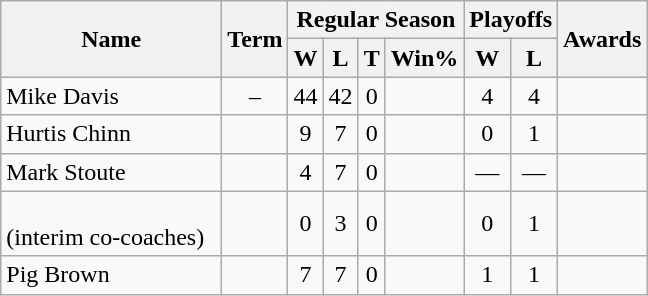<table class="wikitable" style="text-align:center">
<tr>
<th rowspan="2" style="width:140px;">Name</th>
<th rowspan="2">Term</th>
<th colspan="4">Regular Season</th>
<th colspan="2">Playoffs</th>
<th rowspan="2">Awards</th>
</tr>
<tr>
<th>W</th>
<th>L</th>
<th>T</th>
<th>Win%</th>
<th>W</th>
<th>L</th>
</tr>
<tr>
<td style="text-align:left">Mike Davis</td>
<td>–</td>
<td>44</td>
<td>42</td>
<td>0</td>
<td></td>
<td>4</td>
<td>4</td>
<td style="text-align:left"></td>
</tr>
<tr>
<td style="text-align:left">Hurtis Chinn</td>
<td></td>
<td>9</td>
<td>7</td>
<td>0</td>
<td></td>
<td>0</td>
<td>1</td>
<td style="text-align:left"></td>
</tr>
<tr>
<td style="text-align:left">Mark Stoute</td>
<td></td>
<td>4</td>
<td>7</td>
<td>0</td>
<td></td>
<td>—</td>
<td>—</td>
<td style="text-align:left"></td>
</tr>
<tr>
<td style="text-align:left"><br>(interim co-coaches)</td>
<td></td>
<td>0</td>
<td>3</td>
<td>0</td>
<td></td>
<td>0</td>
<td>1</td>
<td style="text-align:left"></td>
</tr>
<tr>
<td style="text-align:left">Pig Brown</td>
<td></td>
<td>7</td>
<td>7</td>
<td>0</td>
<td></td>
<td>1</td>
<td>1</td>
<td style="text-align:left"></td>
</tr>
</table>
